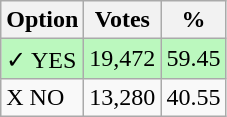<table class="wikitable">
<tr>
<th>Option</th>
<th>Votes</th>
<th>%</th>
</tr>
<tr>
<td style=background:#bbf8be>✓ YES</td>
<td style=background:#bbf8be>19,472</td>
<td style=background:#bbf8be>59.45</td>
</tr>
<tr>
<td>X NO</td>
<td>13,280</td>
<td>40.55</td>
</tr>
</table>
